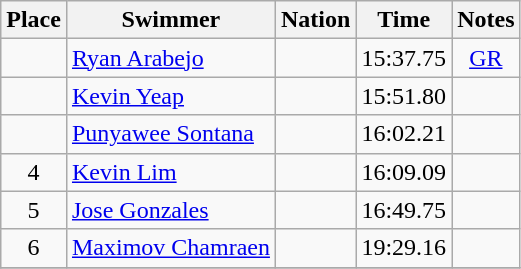<table class="wikitable sortable" style="text-align:center">
<tr>
<th>Place</th>
<th>Swimmer</th>
<th>Nation</th>
<th>Time</th>
<th>Notes</th>
</tr>
<tr>
<td></td>
<td align=left><a href='#'>Ryan Arabejo</a></td>
<td align=left></td>
<td>15:37.75</td>
<td><a href='#'>GR</a></td>
</tr>
<tr>
<td></td>
<td align=left><a href='#'>Kevin Yeap</a></td>
<td align=left></td>
<td>15:51.80</td>
<td></td>
</tr>
<tr>
<td></td>
<td align=left><a href='#'>Punyawee Sontana</a></td>
<td align=left></td>
<td>16:02.21</td>
<td></td>
</tr>
<tr>
<td>4</td>
<td align=left><a href='#'>Kevin Lim</a></td>
<td align=left></td>
<td>16:09.09</td>
<td></td>
</tr>
<tr>
<td>5</td>
<td align=left><a href='#'>Jose Gonzales</a></td>
<td align=left></td>
<td>16:49.75</td>
<td></td>
</tr>
<tr>
<td>6</td>
<td align=left><a href='#'>Maximov Chamraen</a></td>
<td align=left></td>
<td>19:29.16</td>
<td></td>
</tr>
<tr>
</tr>
</table>
